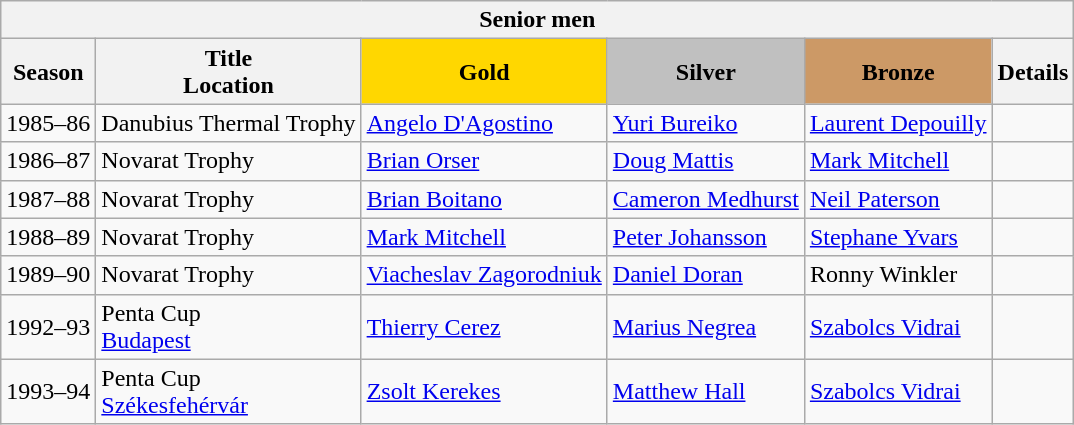<table class="wikitable">
<tr>
<th colspan=6>Senior men</th>
</tr>
<tr>
<th>Season</th>
<th>Title <br>Location</th>
<td align=center bgcolor=gold><strong>Gold</strong></td>
<td align=center bgcolor=silver><strong>Silver</strong></td>
<td align=center bgcolor=cc9966><strong>Bronze</strong></td>
<th>Details</th>
</tr>
<tr>
<td>1985–86</td>
<td>Danubius Thermal Trophy</td>
<td> <a href='#'>Angelo D'Agostino</a></td>
<td> <a href='#'>Yuri Bureiko</a></td>
<td> <a href='#'>Laurent Depouilly</a></td>
<td></td>
</tr>
<tr>
<td>1986–87</td>
<td>Novarat Trophy</td>
<td> <a href='#'>Brian Orser</a></td>
<td> <a href='#'>Doug Mattis</a></td>
<td> <a href='#'>Mark Mitchell</a></td>
<td></td>
</tr>
<tr>
<td>1987–88</td>
<td>Novarat Trophy</td>
<td> <a href='#'>Brian Boitano</a></td>
<td> <a href='#'>Cameron Medhurst</a></td>
<td> <a href='#'>Neil Paterson</a></td>
<td></td>
</tr>
<tr>
<td>1988–89</td>
<td>Novarat Trophy</td>
<td> <a href='#'>Mark Mitchell</a></td>
<td> <a href='#'>Peter Johansson</a></td>
<td> <a href='#'>Stephane Yvars</a></td>
<td></td>
</tr>
<tr>
<td>1989–90</td>
<td>Novarat Trophy</td>
<td> <a href='#'>Viacheslav Zagorodniuk</a></td>
<td> <a href='#'>Daniel Doran</a></td>
<td> Ronny Winkler</td>
<td></td>
</tr>
<tr>
<td>1992–93</td>
<td>Penta Cup <br><a href='#'>Budapest</a></td>
<td> <a href='#'>Thierry Cerez</a></td>
<td> <a href='#'>Marius Negrea</a></td>
<td> <a href='#'>Szabolcs Vidrai</a></td>
<td></td>
</tr>
<tr>
<td>1993–94</td>
<td>Penta Cup <br><a href='#'>Székesfehérvár</a></td>
<td> <a href='#'>Zsolt Kerekes</a></td>
<td> <a href='#'>Matthew Hall</a></td>
<td> <a href='#'>Szabolcs Vidrai</a></td>
<td></td>
</tr>
</table>
